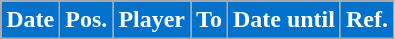<table class="wikitable plainrowheaders sortable">
<tr>
<th style="background:#0072CE; color:#ffffff">Date</th>
<th style="background:#0072CE; color:#ffffff">Pos.</th>
<th style="background:#0072CE; color:#ffffff">Player</th>
<th style="background:#0072CE; color:#ffffff">To</th>
<th style="background:#0072CE; color:#ffffff">Date until</th>
<th style="background:#0072CE; color:#ffffff">Ref.</th>
</tr>
</table>
